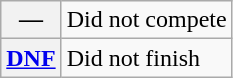<table class="wikitable">
<tr>
<th scope="row">—</th>
<td>Did not compete</td>
</tr>
<tr>
<th scope="row"><a href='#'>DNF</a></th>
<td>Did not finish</td>
</tr>
</table>
